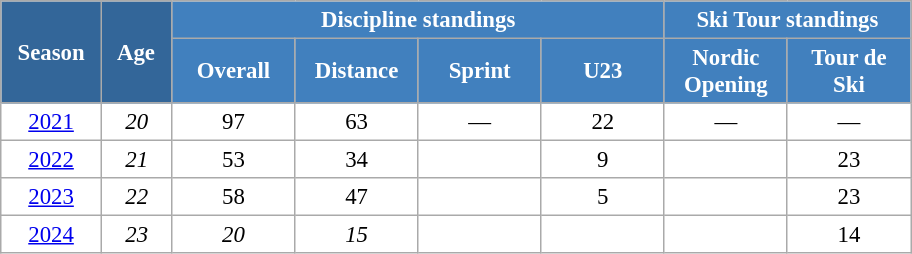<table class="wikitable" style="font-size:95%; text-align:center; border:grey solid 1px; border-collapse:collapse; background:#ffffff;">
<tr>
<th style="background-color:#369; color:white; width:60px;" rowspan="2"> Season </th>
<th style="background-color:#369; color:white; width:40px;" rowspan="2"> Age </th>
<th style="background-color:#4180be; color:white;" colspan="4">Discipline standings</th>
<th style="background-color:#4180be; color:white;" colspan="2">Ski Tour standings</th>
</tr>
<tr>
<th style="background-color:#4180be; color:white; width:75px;">Overall</th>
<th style="background-color:#4180be; color:white; width:75px;">Distance</th>
<th style="background-color:#4180be; color:white; width:75px;">Sprint</th>
<th style="background-color:#4180be; color:white; width:75px;">U23</th>
<th style="background-color:#4180be; color:white; width:75px;">Nordic<br>Opening</th>
<th style="background-color:#4180be; color:white; width:75px;">Tour de<br>Ski</th>
</tr>
<tr>
<td><a href='#'>2021</a></td>
<td><em>20</em></td>
<td>97</td>
<td>63</td>
<td>—</td>
<td>22</td>
<td>—</td>
<td>—</td>
</tr>
<tr>
<td><a href='#'>2022</a></td>
<td><em>21</em></td>
<td>53</td>
<td>34</td>
<td></td>
<td>9</td>
<td></td>
<td>23</td>
</tr>
<tr>
<td><a href='#'>2023</a></td>
<td><em>22</em></td>
<td>58</td>
<td>47</td>
<td></td>
<td>5</td>
<td></td>
<td>23</td>
</tr>
<tr>
<td><a href='#'>2024</a></td>
<td><em>23</em></td>
<td><em>20</em></td>
<td><em>15</em></td>
<td></td>
<td></td>
<td></td>
<td>14</td>
</tr>
</table>
